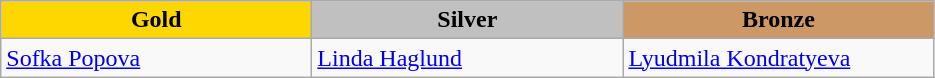<table class="wikitable" style="text-align:left">
<tr align="center">
<td width=200 bgcolor=gold><strong>Gold</strong></td>
<td width=200 bgcolor=silver><strong>Silver</strong></td>
<td width=200 bgcolor=CC9966><strong>Bronze</strong></td>
</tr>
<tr>
<td><a href='#'>Sofka Popova</a><br><em></em></td>
<td><a href='#'>Linda Haglund</a><br><em></em></td>
<td><a href='#'>Lyudmila Kondratyeva</a><br><em></em></td>
</tr>
</table>
